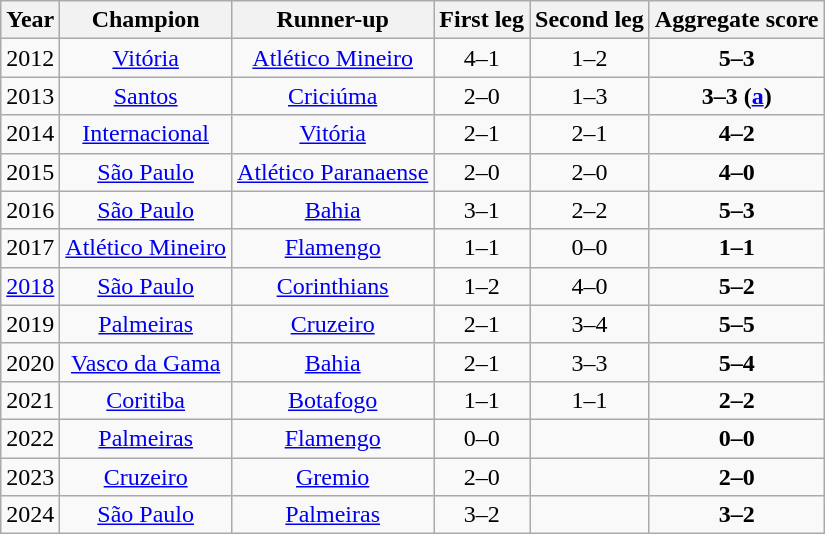<table class=wikitable style=text-align:center>
<tr>
<th>Year</th>
<th>Champion</th>
<th>Runner-up</th>
<th>First leg</th>
<th>Second leg</th>
<th>Aggregate score</th>
</tr>
<tr>
<td>2012</td>
<td><a href='#'>Vitória</a></td>
<td><a href='#'>Atlético Mineiro</a></td>
<td>4–1</td>
<td>1–2</td>
<td><strong>5–3</strong></td>
</tr>
<tr>
<td>2013</td>
<td><a href='#'>Santos</a></td>
<td><a href='#'>Criciúma</a></td>
<td>2–0</td>
<td>1–3</td>
<td><strong>3–3 (<a href='#'>a</a>)</strong></td>
</tr>
<tr>
<td>2014</td>
<td><a href='#'>Internacional</a></td>
<td><a href='#'>Vitória</a></td>
<td>2–1</td>
<td>2–1</td>
<td><strong>4–2</strong></td>
</tr>
<tr>
<td>2015</td>
<td><a href='#'>São Paulo</a></td>
<td><a href='#'>Atlético Paranaense</a></td>
<td>2–0</td>
<td>2–0</td>
<td><strong>4–0</strong></td>
</tr>
<tr>
<td>2016</td>
<td><a href='#'>São Paulo</a></td>
<td><a href='#'>Bahia</a></td>
<td>3–1</td>
<td>2–2</td>
<td><strong>5–3</strong></td>
</tr>
<tr>
<td>2017</td>
<td><a href='#'>Atlético Mineiro</a></td>
<td><a href='#'>Flamengo</a></td>
<td>1–1</td>
<td>0–0</td>
<td><strong>1–1 </strong></td>
</tr>
<tr>
<td><a href='#'>2018</a></td>
<td><a href='#'>São Paulo</a></td>
<td><a href='#'>Corinthians</a></td>
<td>1–2</td>
<td>4–0</td>
<td><strong>5–2</strong></td>
</tr>
<tr>
<td>2019</td>
<td><a href='#'>Palmeiras</a></td>
<td><a href='#'>Cruzeiro</a></td>
<td>2–1</td>
<td>3–4</td>
<td><strong>5–5 </strong></td>
</tr>
<tr>
<td>2020</td>
<td><a href='#'>Vasco da Gama</a></td>
<td><a href='#'>Bahia</a></td>
<td>2–1</td>
<td>3–3</td>
<td><strong>5–4</strong></td>
</tr>
<tr>
<td>2021</td>
<td><a href='#'>Coritiba</a></td>
<td><a href='#'>Botafogo</a></td>
<td>1–1</td>
<td>1–1</td>
<td><strong>2–2 </strong></td>
</tr>
<tr>
<td>2022</td>
<td><a href='#'>Palmeiras</a></td>
<td><a href='#'>Flamengo</a></td>
<td>0–0</td>
<td></td>
<td><strong>0–0 </strong></td>
</tr>
<tr>
<td>2023</td>
<td><a href='#'>Cruzeiro</a></td>
<td><a href='#'>Gremio</a></td>
<td>2–0</td>
<td></td>
<td><strong>2–0</strong></td>
</tr>
<tr>
<td>2024</td>
<td><a href='#'>São Paulo</a></td>
<td><a href='#'>Palmeiras</a></td>
<td>3–2</td>
<td></td>
<td><strong>3–2</strong></td>
</tr>
</table>
